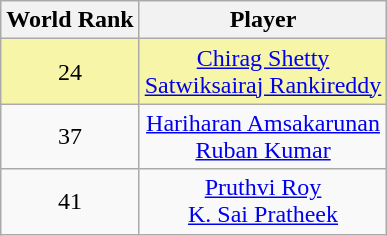<table class="wikitable sortable" style="text-align:center;">
<tr>
<th>World Rank</th>
<th>Player</th>
</tr>
<tr style="background:#f7f6a8">
<td>24</td>
<td><a href='#'>Chirag Shetty</a><br><a href='#'>Satwiksairaj Rankireddy</a></td>
</tr>
<tr>
<td>37</td>
<td><a href='#'>Hariharan Amsakarunan</a><br><a href='#'>Ruban Kumar</a></td>
</tr>
<tr>
<td>41</td>
<td><a href='#'>Pruthvi Roy</a><br><a href='#'>K. Sai Pratheek</a></td>
</tr>
</table>
